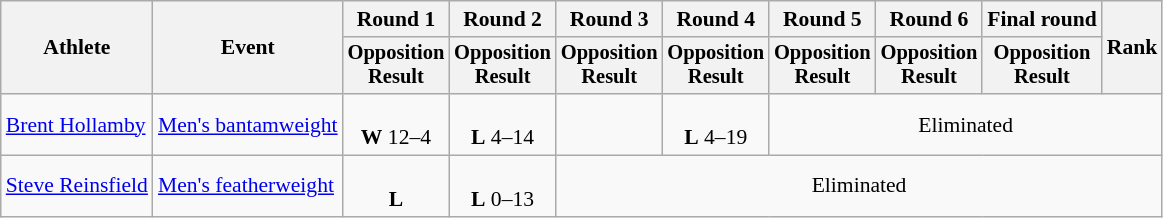<table class="wikitable" style="font-size:90%;text-align:center;">
<tr>
<th rowspan=2>Athlete</th>
<th rowspan=2>Event</th>
<th>Round 1</th>
<th>Round 2</th>
<th>Round 3</th>
<th>Round 4</th>
<th>Round 5</th>
<th>Round 6</th>
<th>Final round</th>
<th rowspan=2>Rank</th>
</tr>
<tr style="font-size:95%">
<th>Opposition<br>Result</th>
<th>Opposition<br>Result</th>
<th>Opposition<br>Result</th>
<th>Opposition<br>Result</th>
<th>Opposition<br>Result</th>
<th>Opposition<br>Result</th>
<th>Opposition<br>Result</th>
</tr>
<tr>
<td style="text-align:left;"><a href='#'>Brent Hollamby</a></td>
<td style="text-align:left;"><a href='#'>Men's bantamweight</a></td>
<td><br><strong>W</strong> 12–4</td>
<td><br><strong>L</strong> 4–14</td>
<td></td>
<td><br><strong>L</strong> 4–19</td>
<td colspan=5>Eliminated</td>
</tr>
<tr>
<td style="text-align:left;"><a href='#'>Steve Reinsfield</a></td>
<td style="text-align:left;"><a href='#'>Men's featherweight</a></td>
<td><br><strong>L</strong> </td>
<td><br><strong>L</strong> 0–13</td>
<td colspan=7>Eliminated</td>
</tr>
</table>
